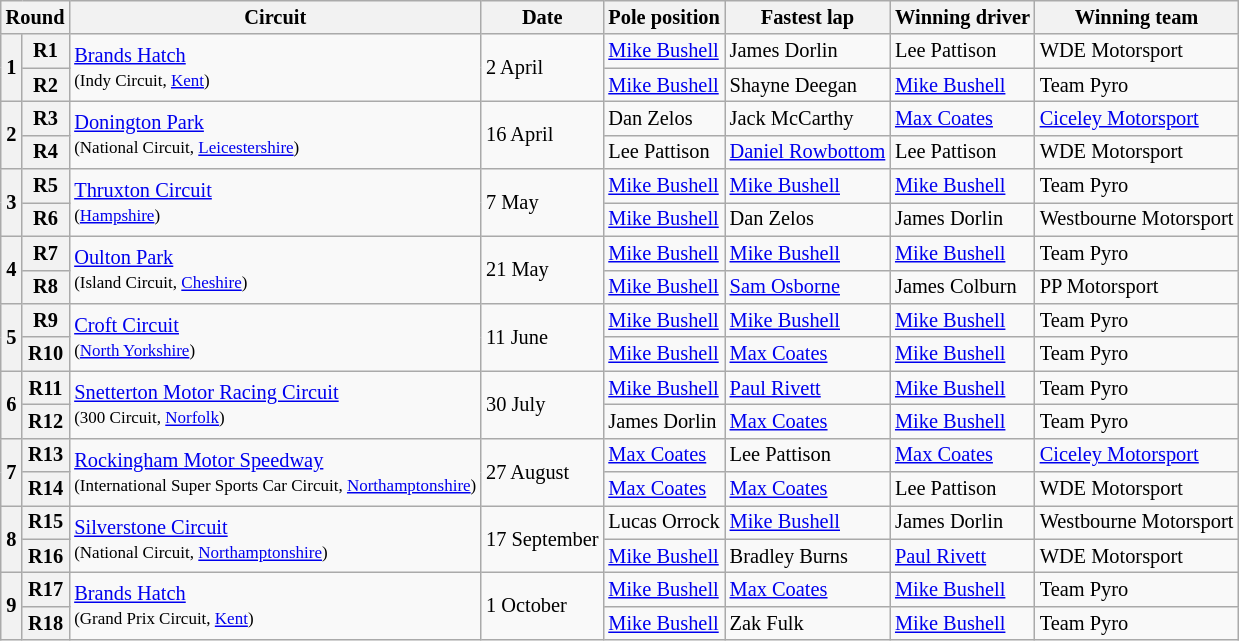<table class="wikitable" style="font-size: 85%">
<tr>
<th colspan=2>Round</th>
<th>Circuit</th>
<th>Date</th>
<th>Pole position</th>
<th>Fastest lap</th>
<th>Winning driver</th>
<th>Winning team</th>
</tr>
<tr>
<th rowspan=2>1</th>
<th>R1</th>
<td rowspan=2><a href='#'>Brands Hatch</a><br><small>(Indy Circuit, <a href='#'>Kent</a>)</small></td>
<td rowspan=2>2 April</td>
<td> <a href='#'>Mike Bushell</a></td>
<td> James Dorlin</td>
<td> Lee Pattison</td>
<td>WDE Motorsport</td>
</tr>
<tr>
<th>R2</th>
<td> <a href='#'>Mike Bushell</a></td>
<td> Shayne Deegan</td>
<td> <a href='#'>Mike Bushell</a></td>
<td>Team Pyro</td>
</tr>
<tr>
<th rowspan=2>2</th>
<th>R3</th>
<td rowspan=2><a href='#'>Donington Park</a><br><small>(National Circuit, <a href='#'>Leicestershire</a>)</small></td>
<td rowspan=2>16 April</td>
<td> Dan Zelos</td>
<td> Jack McCarthy</td>
<td> <a href='#'>Max Coates</a></td>
<td><a href='#'>Ciceley Motorsport</a></td>
</tr>
<tr>
<th>R4</th>
<td> Lee Pattison</td>
<td> <a href='#'>Daniel Rowbottom</a></td>
<td> Lee Pattison</td>
<td>WDE Motorsport</td>
</tr>
<tr>
<th rowspan=2>3</th>
<th>R5</th>
<td rowspan=2><a href='#'>Thruxton Circuit</a><br><small>(<a href='#'>Hampshire</a>)</small></td>
<td rowspan=2>7 May</td>
<td> <a href='#'>Mike Bushell</a></td>
<td> <a href='#'>Mike Bushell</a></td>
<td> <a href='#'>Mike Bushell</a></td>
<td>Team Pyro</td>
</tr>
<tr>
<th>R6</th>
<td> <a href='#'>Mike Bushell</a></td>
<td> Dan Zelos</td>
<td> James Dorlin</td>
<td>Westbourne Motorsport</td>
</tr>
<tr>
<th rowspan=2>4</th>
<th>R7</th>
<td rowspan=2><a href='#'>Oulton Park</a><br><small>(Island Circuit, <a href='#'>Cheshire</a>)</small></td>
<td rowspan=2>21 May</td>
<td> <a href='#'>Mike Bushell</a></td>
<td> <a href='#'>Mike Bushell</a></td>
<td> <a href='#'>Mike Bushell</a></td>
<td>Team Pyro</td>
</tr>
<tr>
<th>R8</th>
<td> <a href='#'>Mike Bushell</a></td>
<td> <a href='#'>Sam Osborne</a></td>
<td> James Colburn</td>
<td>PP Motorsport</td>
</tr>
<tr>
<th rowspan=2>5</th>
<th>R9</th>
<td rowspan=2><a href='#'>Croft Circuit</a><br><small>(<a href='#'>North Yorkshire</a>)</small></td>
<td rowspan=2>11 June</td>
<td> <a href='#'>Mike Bushell</a></td>
<td> <a href='#'>Mike Bushell</a></td>
<td> <a href='#'>Mike Bushell</a></td>
<td>Team Pyro</td>
</tr>
<tr>
<th>R10</th>
<td> <a href='#'>Mike Bushell</a></td>
<td> <a href='#'>Max Coates</a></td>
<td> <a href='#'>Mike Bushell</a></td>
<td>Team Pyro</td>
</tr>
<tr>
<th rowspan=2>6</th>
<th>R11</th>
<td rowspan=2><a href='#'>Snetterton Motor Racing Circuit</a><br><small>(300 Circuit, <a href='#'>Norfolk</a>)</small></td>
<td rowspan=2>30 July</td>
<td> <a href='#'>Mike Bushell</a></td>
<td> <a href='#'>Paul Rivett</a></td>
<td> <a href='#'>Mike Bushell</a></td>
<td>Team Pyro</td>
</tr>
<tr>
<th>R12</th>
<td> James Dorlin</td>
<td> <a href='#'>Max Coates</a></td>
<td> <a href='#'>Mike Bushell</a></td>
<td>Team Pyro</td>
</tr>
<tr>
<th rowspan=2>7</th>
<th>R13</th>
<td rowspan=2><a href='#'>Rockingham Motor Speedway</a><br><small>(International Super Sports Car Circuit, <a href='#'>Northamptonshire</a>)</small></td>
<td rowspan=2>27 August</td>
<td> <a href='#'>Max Coates</a></td>
<td> Lee Pattison</td>
<td> <a href='#'>Max Coates</a></td>
<td><a href='#'>Ciceley Motorsport</a></td>
</tr>
<tr>
<th>R14</th>
<td> <a href='#'>Max Coates</a></td>
<td> <a href='#'>Max Coates</a></td>
<td> Lee Pattison</td>
<td>WDE Motorsport</td>
</tr>
<tr>
<th rowspan=2>8</th>
<th>R15</th>
<td rowspan=2><a href='#'>Silverstone Circuit</a><br><small>(National Circuit, <a href='#'>Northamptonshire</a>)</small></td>
<td rowspan=2>17 September</td>
<td> Lucas Orrock</td>
<td> <a href='#'>Mike Bushell</a></td>
<td> James Dorlin</td>
<td>Westbourne Motorsport</td>
</tr>
<tr>
<th>R16</th>
<td> <a href='#'>Mike Bushell</a></td>
<td> Bradley Burns</td>
<td> <a href='#'>Paul Rivett</a></td>
<td>WDE Motorsport</td>
</tr>
<tr>
<th rowspan=2>9</th>
<th>R17</th>
<td rowspan=2><a href='#'>Brands Hatch</a><br><small>(Grand Prix Circuit, <a href='#'>Kent</a>)</small></td>
<td rowspan=2>1 October</td>
<td> <a href='#'>Mike Bushell</a></td>
<td> <a href='#'>Max Coates</a></td>
<td> <a href='#'>Mike Bushell</a></td>
<td>Team Pyro</td>
</tr>
<tr>
<th>R18</th>
<td> <a href='#'>Mike Bushell</a></td>
<td> Zak Fulk</td>
<td> <a href='#'>Mike Bushell</a></td>
<td>Team Pyro</td>
</tr>
</table>
